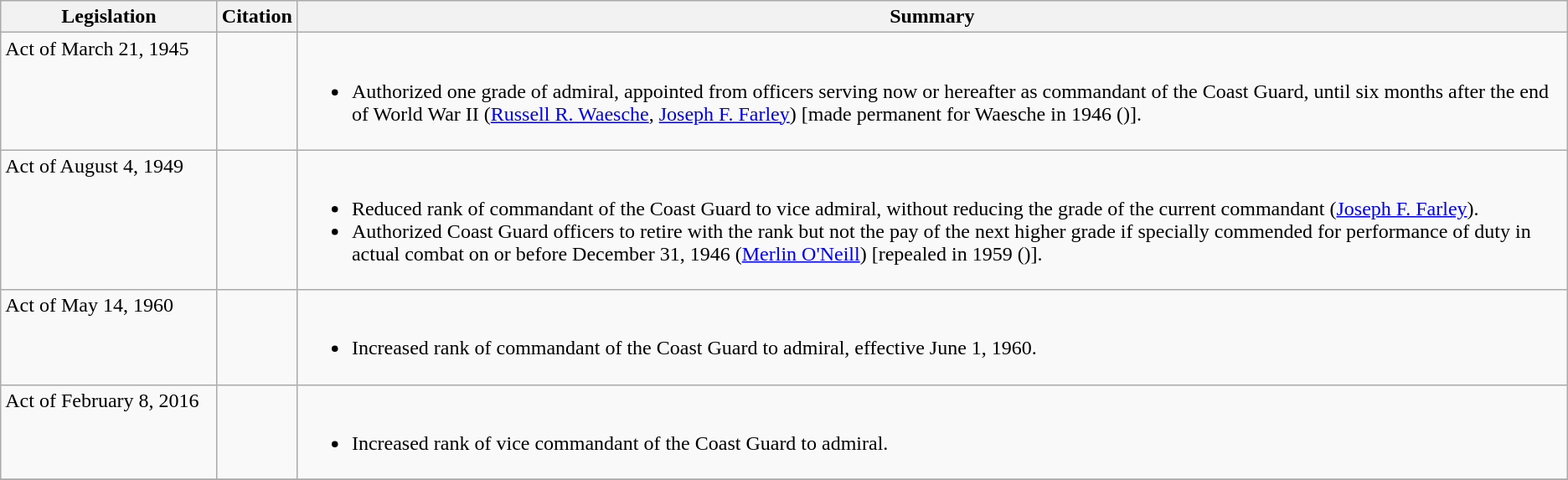<table class="wikitable">
<tr>
<th width=165>Legislation</th>
<th>Citation</th>
<th>Summary</th>
</tr>
<tr valign=top>
<td>Act of March 21, 1945</td>
<td> </td>
<td><br><ul><li>Authorized one grade of admiral, appointed from officers serving now or hereafter as commandant of the Coast Guard, until six months after the end of World War II (<a href='#'>Russell R. Waesche</a>, <a href='#'>Joseph F. Farley</a>) [made permanent for Waesche in 1946 ()].</li></ul></td>
</tr>
<tr valign=top>
<td>Act of August 4, 1949</td>
<td> <br> <br> </td>
<td><br><ul><li>Reduced rank of commandant of the Coast Guard to vice admiral, without reducing the grade of the current commandant (<a href='#'>Joseph F. Farley</a>).</li><li>Authorized Coast Guard officers to retire with the rank but not the pay of the next higher grade if specially commended for performance of duty in actual combat on or before December 31, 1946 (<a href='#'>Merlin O'Neill</a>) [repealed in 1959 ()].</li></ul></td>
</tr>
<tr valign=top>
<td>Act of May 14, 1960</td>
<td> </td>
<td><br><ul><li>Increased rank of commandant of the Coast Guard to admiral, effective June 1, 1960.</li></ul></td>
</tr>
<tr valign=top>
<td>Act of February 8, 2016</td>
<td> </td>
<td><br><ul><li>Increased rank of vice commandant of the Coast Guard to admiral.</li></ul></td>
</tr>
<tr>
</tr>
</table>
